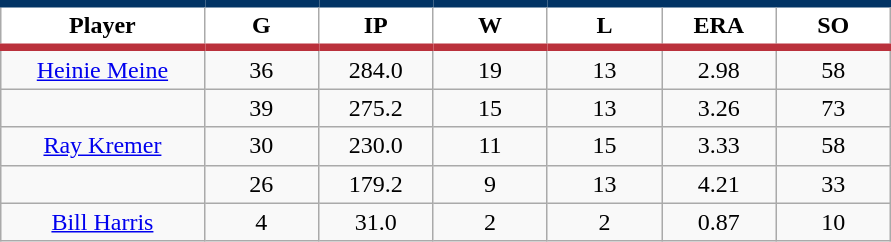<table class="wikitable sortable">
<tr>
<th style="background:#FFFFFF; border-top:#023465 5px solid; border-bottom:#ba313c 5px solid;" width="16%">Player</th>
<th style="background:#FFFFFF; border-top:#023465 5px solid; border-bottom:#ba313c 5px solid;" width="9%">G</th>
<th style="background:#FFFFFF; border-top:#023465 5px solid; border-bottom:#ba313c 5px solid;" width="9%">IP</th>
<th style="background:#FFFFFF; border-top:#023465 5px solid; border-bottom:#ba313c 5px solid;" width="9%">W</th>
<th style="background:#FFFFFF; border-top:#023465 5px solid; border-bottom:#ba313c 5px solid;" width="9%">L</th>
<th style="background:#FFFFFF; border-top:#023465 5px solid; border-bottom:#ba313c 5px solid;" width="9%">ERA</th>
<th style="background:#FFFFFF; border-top:#023465 5px solid; border-bottom:#ba313c 5px solid;" width="9%">SO</th>
</tr>
<tr align="center">
<td><a href='#'>Heinie Meine</a></td>
<td>36</td>
<td>284.0</td>
<td>19</td>
<td>13</td>
<td>2.98</td>
<td>58</td>
</tr>
<tr align="center">
<td></td>
<td>39</td>
<td>275.2</td>
<td>15</td>
<td>13</td>
<td>3.26</td>
<td>73</td>
</tr>
<tr align="center">
<td><a href='#'>Ray Kremer</a></td>
<td>30</td>
<td>230.0</td>
<td>11</td>
<td>15</td>
<td>3.33</td>
<td>58</td>
</tr>
<tr align="center">
<td></td>
<td>26</td>
<td>179.2</td>
<td>9</td>
<td>13</td>
<td>4.21</td>
<td>33</td>
</tr>
<tr align="center">
<td><a href='#'>Bill Harris</a></td>
<td>4</td>
<td>31.0</td>
<td>2</td>
<td>2</td>
<td>0.87</td>
<td>10</td>
</tr>
</table>
